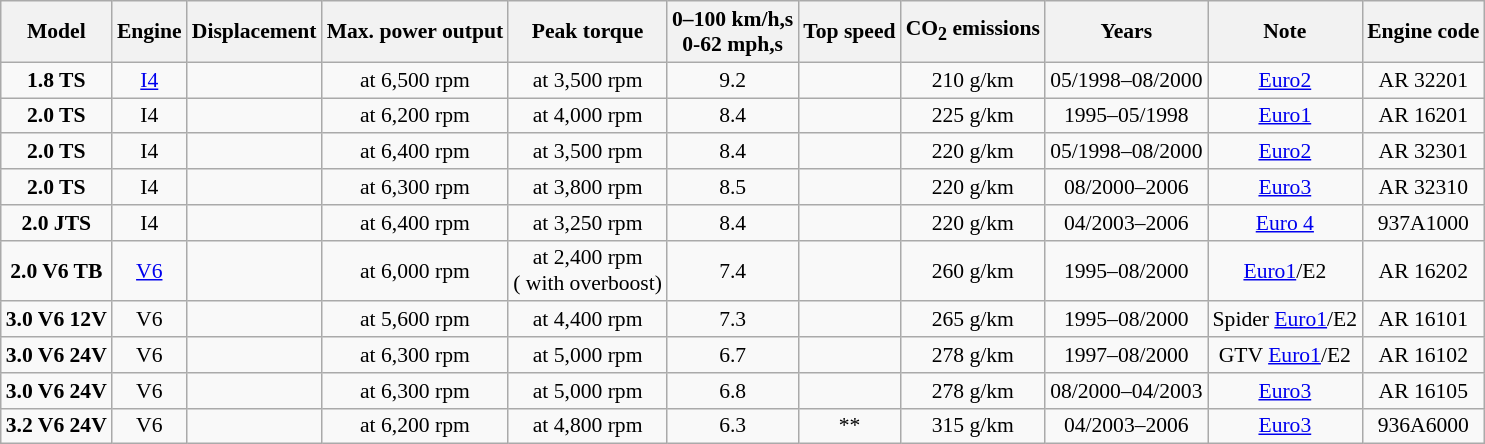<table class="wikitable" style="text-align:center; font-size:90%;">
<tr>
<th>Model</th>
<th>Engine</th>
<th>Displacement</th>
<th>Max. power output</th>
<th>Peak torque</th>
<th>0–100 km/h,s<br>0-62 mph,s</th>
<th>Top speed</th>
<th>CO<sub>2</sub> emissions</th>
<th>Years</th>
<th>Note</th>
<th>Engine code</th>
</tr>
<tr>
<td><strong>1.8 TS</strong></td>
<td><a href='#'>I4</a></td>
<td></td>
<td> at 6,500 rpm</td>
<td> at 3,500 rpm</td>
<td>9.2</td>
<td></td>
<td>210 g/km</td>
<td>05/1998–08/2000</td>
<td><a href='#'>Euro2</a></td>
<td>AR 32201</td>
</tr>
<tr>
<td><strong>2.0 TS</strong></td>
<td>I4</td>
<td></td>
<td> at 6,200 rpm</td>
<td> at 4,000 rpm</td>
<td>8.4</td>
<td></td>
<td>225 g/km</td>
<td>1995–05/1998</td>
<td><a href='#'>Euro1</a></td>
<td>AR 16201</td>
</tr>
<tr>
<td><strong>2.0 TS</strong></td>
<td>I4</td>
<td></td>
<td> at 6,400 rpm</td>
<td> at 3,500 rpm</td>
<td>8.4</td>
<td></td>
<td>220 g/km</td>
<td>05/1998–08/2000</td>
<td><a href='#'>Euro2</a></td>
<td>AR 32301</td>
</tr>
<tr>
<td><strong>2.0 TS</strong></td>
<td>I4</td>
<td></td>
<td> at 6,300 rpm</td>
<td> at 3,800 rpm</td>
<td>8.5</td>
<td></td>
<td>220 g/km</td>
<td>08/2000–2006</td>
<td><a href='#'>Euro3</a></td>
<td>AR 32310</td>
</tr>
<tr>
<td><strong>2.0 JTS</strong></td>
<td>I4</td>
<td></td>
<td> at 6,400 rpm</td>
<td> at 3,250 rpm</td>
<td>8.4</td>
<td></td>
<td>220 g/km</td>
<td>04/2003–2006</td>
<td><a href='#'>Euro 4</a></td>
<td>937A1000</td>
</tr>
<tr>
<td><strong>2.0 V6 TB</strong></td>
<td><a href='#'>V6</a></td>
<td></td>
<td> at 6,000 rpm</td>
<td> at 2,400 rpm <br>( with overboost)</td>
<td>7.4</td>
<td></td>
<td>260 g/km</td>
<td>1995–08/2000</td>
<td><a href='#'>Euro1</a>/E2</td>
<td>AR 16202</td>
</tr>
<tr>
<td><strong>3.0 V6 12V</strong></td>
<td>V6</td>
<td></td>
<td> at 5,600 rpm</td>
<td> at 4,400 rpm</td>
<td>7.3</td>
<td></td>
<td>265 g/km</td>
<td>1995–08/2000</td>
<td>Spider <a href='#'>Euro1</a>/E2</td>
<td>AR 16101</td>
</tr>
<tr>
<td><strong>3.0 V6 24V</strong></td>
<td>V6</td>
<td></td>
<td> at 6,300 rpm</td>
<td> at 5,000 rpm</td>
<td>6.7</td>
<td></td>
<td>278 g/km</td>
<td>1997–08/2000</td>
<td>GTV <a href='#'>Euro1</a>/E2</td>
<td>AR 16102</td>
</tr>
<tr>
<td><strong>3.0 V6 24V</strong></td>
<td>V6</td>
<td></td>
<td> at 6,300 rpm</td>
<td> at 5,000 rpm</td>
<td>6.8</td>
<td></td>
<td>278 g/km</td>
<td>08/2000–04/2003</td>
<td><a href='#'>Euro3</a></td>
<td>AR 16105</td>
</tr>
<tr>
<td><strong>3.2 V6 24V</strong></td>
<td>V6</td>
<td></td>
<td> at 6,200 rpm</td>
<td> at 4,800 rpm</td>
<td>6.3</td>
<td>**</td>
<td>315 g/km</td>
<td>04/2003–2006</td>
<td><a href='#'>Euro3</a></td>
<td>936A6000</td>
</tr>
</table>
